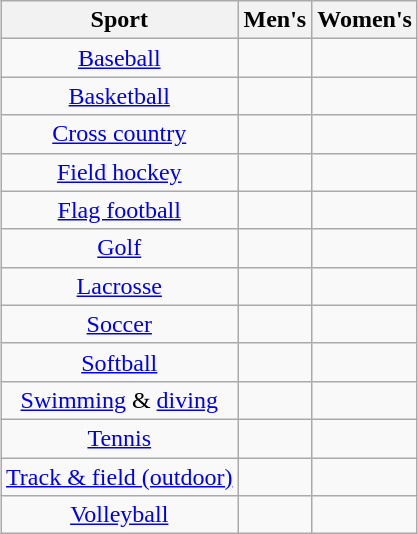<table class="wikitable" style="margin:auto; text-align:center">
<tr>
<th>Sport</th>
<th>Men's</th>
<th>Women's</th>
</tr>
<tr>
<td><a href='#'>Baseball</a></td>
<td></td>
<td></td>
</tr>
<tr>
<td><a href='#'>Basketball</a></td>
<td></td>
<td></td>
</tr>
<tr>
<td><a href='#'>Cross country</a></td>
<td></td>
<td></td>
</tr>
<tr>
<td><a href='#'>Field hockey</a></td>
<td></td>
<td></td>
</tr>
<tr>
<td><a href='#'>Flag football</a></td>
<td></td>
<td></td>
</tr>
<tr>
<td><a href='#'>Golf</a></td>
<td></td>
<td></td>
</tr>
<tr>
<td><a href='#'>Lacrosse</a></td>
<td></td>
<td></td>
</tr>
<tr>
<td><a href='#'>Soccer</a></td>
<td></td>
<td></td>
</tr>
<tr>
<td><a href='#'>Softball</a></td>
<td></td>
<td></td>
</tr>
<tr>
<td><a href='#'>Swimming</a> & <a href='#'>diving</a></td>
<td></td>
<td></td>
</tr>
<tr>
<td><a href='#'>Tennis</a></td>
<td></td>
<td></td>
</tr>
<tr>
<td><a href='#'>Track & field (outdoor)</a></td>
<td></td>
<td></td>
</tr>
<tr>
<td><a href='#'>Volleyball</a></td>
<td></td>
<td></td>
</tr>
</table>
